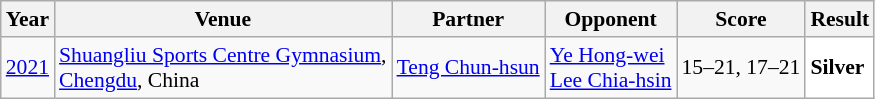<table class="sortable wikitable" style="font-size: 90%;">
<tr>
<th>Year</th>
<th>Venue</th>
<th>Partner</th>
<th>Opponent</th>
<th>Score</th>
<th>Result</th>
</tr>
<tr>
<td align="center"><a href='#'>2021</a></td>
<td align="left"><a href='#'>Shuangliu Sports Centre Gymnasium</a>,<br><a href='#'>Chengdu</a>, China</td>
<td align="left"> <a href='#'>Teng Chun-hsun</a></td>
<td align="left"> <a href='#'>Ye Hong-wei</a><br> <a href='#'>Lee Chia-hsin</a></td>
<td align="left">15–21, 17–21</td>
<td style="text-align:left; background:white"> <strong>Silver</strong></td>
</tr>
</table>
